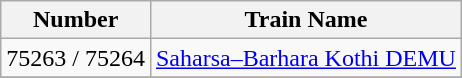<table class="wikitable sortable">
<tr>
<th>Number</th>
<th>Train Name</th>
</tr>
<tr>
<td>75263 / 75264</td>
<td><a href='#'>Saharsa–Barhara Kothi DEMU</a></td>
</tr>
<tr>
</tr>
</table>
